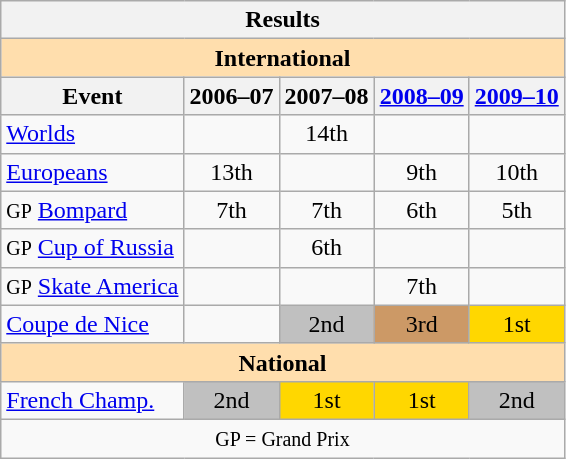<table class="wikitable" style="text-align:center">
<tr>
<th colspan=5 align=center><strong>Results</strong></th>
</tr>
<tr>
<th style="background-color: #ffdead; " colspan=5 align=center><strong>International</strong></th>
</tr>
<tr>
<th>Event</th>
<th>2006–07</th>
<th>2007–08</th>
<th><a href='#'>2008–09</a></th>
<th><a href='#'>2009–10</a></th>
</tr>
<tr>
<td align=left><a href='#'>Worlds</a></td>
<td></td>
<td>14th</td>
<td></td>
<td></td>
</tr>
<tr>
<td align=left><a href='#'>Europeans</a></td>
<td>13th</td>
<td></td>
<td>9th</td>
<td>10th</td>
</tr>
<tr>
<td align=left><small>GP</small> <a href='#'>Bompard</a></td>
<td>7th</td>
<td>7th</td>
<td>6th</td>
<td>5th</td>
</tr>
<tr>
<td align=left><small>GP</small> <a href='#'>Cup of Russia</a></td>
<td></td>
<td>6th</td>
<td></td>
<td></td>
</tr>
<tr>
<td align=left><small>GP</small> <a href='#'>Skate America</a></td>
<td></td>
<td></td>
<td>7th</td>
<td></td>
</tr>
<tr>
<td align=left><a href='#'>Coupe de Nice</a></td>
<td></td>
<td bgcolor=silver>2nd</td>
<td bgcolor=cc9966>3rd</td>
<td bgcolor=gold>1st</td>
</tr>
<tr>
<th style="background-color: #ffdead; " colspan=5 align=center><strong>National</strong></th>
</tr>
<tr>
<td align=left><a href='#'>French Champ.</a></td>
<td bgcolor=silver>2nd</td>
<td bgcolor=gold>1st</td>
<td bgcolor=gold>1st</td>
<td bgcolor=silver>2nd</td>
</tr>
<tr>
<td colspan=5 align=center><small> GP = Grand Prix </small></td>
</tr>
</table>
